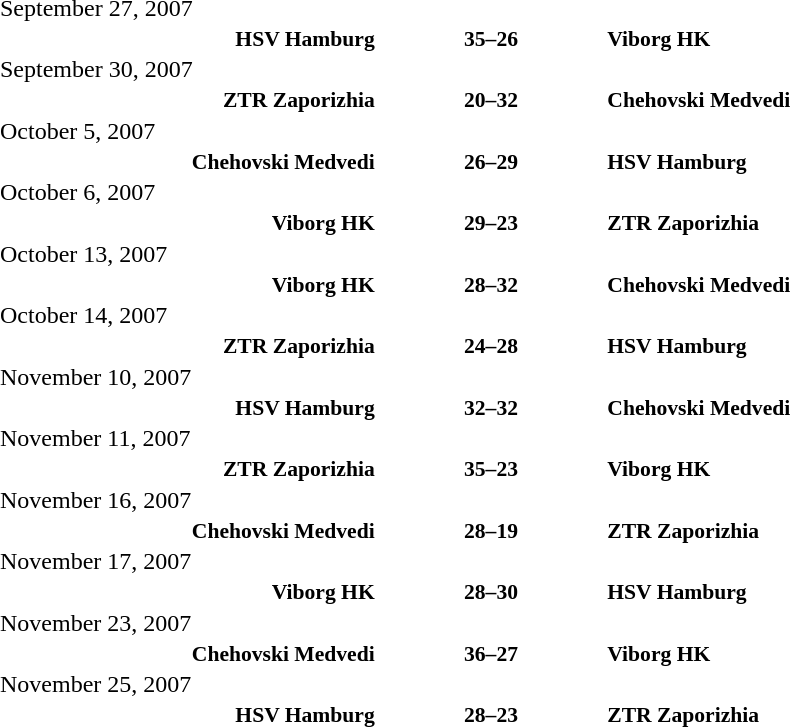<table width=100% cellspacing=1>
<tr>
<th width=20%></th>
<th width=12%></th>
<th width=20%></th>
<th></th>
</tr>
<tr>
<td>September 27, 2007</td>
</tr>
<tr style=font-size:90%>
<td align=right><strong>HSV Hamburg</strong></td>
<td align=center><strong>35–26</strong></td>
<td><strong>Viborg HK</strong></td>
</tr>
<tr>
<td>September 30, 2007</td>
</tr>
<tr style=font-size:90%>
<td align=right><strong>ZTR Zaporizhia</strong></td>
<td align=center><strong>20–32</strong></td>
<td><strong>Chehovski Medvedi</strong></td>
</tr>
<tr>
<td>October 5, 2007</td>
</tr>
<tr style=font-size:90%>
<td align=right><strong>Chehovski Medvedi</strong></td>
<td align=center><strong>26–29</strong></td>
<td><strong>HSV Hamburg</strong></td>
</tr>
<tr>
<td>October 6, 2007</td>
</tr>
<tr style=font-size:90%>
<td align=right><strong>Viborg HK</strong></td>
<td align=center><strong>29–23</strong></td>
<td><strong>ZTR Zaporizhia</strong></td>
</tr>
<tr>
<td>October 13, 2007</td>
</tr>
<tr style=font-size:90%>
<td align=right><strong>Viborg HK</strong></td>
<td align=center><strong>28–32</strong></td>
<td><strong>Chehovski Medvedi</strong></td>
</tr>
<tr>
<td>October 14, 2007</td>
</tr>
<tr style=font-size:90%>
<td align=right><strong>ZTR Zaporizhia</strong></td>
<td align=center><strong>24–28</strong></td>
<td><strong>HSV Hamburg</strong></td>
</tr>
<tr>
<td>November 10, 2007</td>
</tr>
<tr style=font-size:90%>
<td align=right><strong>HSV Hamburg</strong></td>
<td align=center><strong>32–32</strong></td>
<td><strong>Chehovski Medvedi</strong></td>
</tr>
<tr>
<td>November 11, 2007</td>
</tr>
<tr style=font-size:90%>
<td align=right><strong>ZTR Zaporizhia</strong></td>
<td align=center><strong>35–23</strong></td>
<td><strong>Viborg HK</strong></td>
</tr>
<tr>
<td>November 16, 2007</td>
</tr>
<tr style=font-size:90%>
<td align=right><strong>Chehovski Medvedi</strong></td>
<td align=center><strong>28–19</strong></td>
<td><strong>ZTR Zaporizhia</strong></td>
</tr>
<tr>
<td>November 17, 2007</td>
</tr>
<tr style=font-size:90%>
<td align=right><strong>Viborg HK</strong></td>
<td align=center><strong>28–30</strong></td>
<td><strong>HSV Hamburg</strong></td>
</tr>
<tr>
<td>November 23, 2007</td>
</tr>
<tr style=font-size:90%>
<td align=right><strong>Chehovski Medvedi</strong></td>
<td align=center><strong>36–27</strong></td>
<td><strong>Viborg HK</strong></td>
</tr>
<tr>
<td>November 25, 2007</td>
</tr>
<tr style=font-size:90%>
<td align=right><strong>HSV Hamburg</strong></td>
<td align=center><strong>28–23</strong></td>
<td><strong>ZTR Zaporizhia</strong></td>
</tr>
</table>
